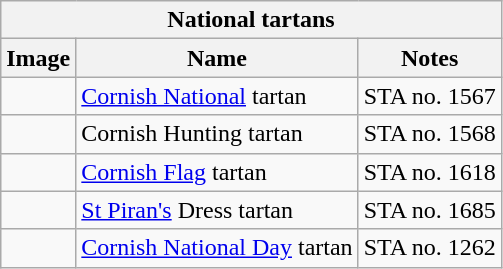<table class="wikitable">
<tr>
<th colspan="3">National tartans</th>
</tr>
<tr>
<th>Image</th>
<th>Name</th>
<th>Notes</th>
</tr>
<tr>
<td></td>
<td><a href='#'>Cornish National</a> tartan</td>
<td>STA no. 1567</td>
</tr>
<tr>
<td></td>
<td>Cornish Hunting tartan</td>
<td>STA no. 1568</td>
</tr>
<tr>
<td></td>
<td><a href='#'>Cornish Flag</a> tartan</td>
<td>STA no. 1618</td>
</tr>
<tr>
<td></td>
<td><a href='#'>St Piran's</a> Dress tartan</td>
<td>STA no. 1685</td>
</tr>
<tr>
<td></td>
<td><a href='#'>Cornish National Day</a> tartan</td>
<td>STA no. 1262</td>
</tr>
</table>
